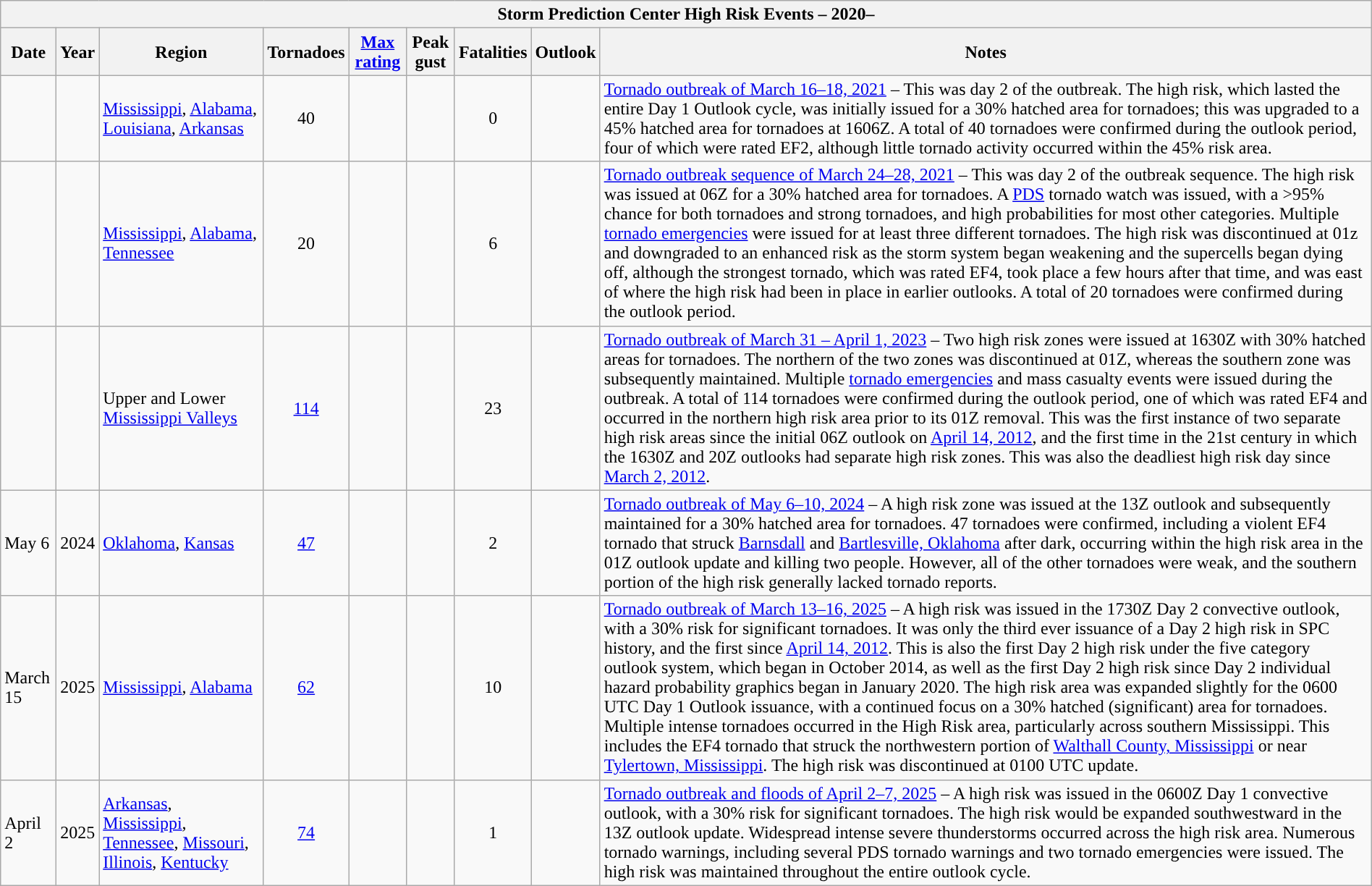<table class="wikitable collapsible sortable" style="width:100%;">
<tr>
<th colspan="9">Storm Prediction Center High Risk Events – 2020–</th>
</tr>
<tr>
<th scope="col">Date</th>
<th scope="col">Year</th>
<th scope="col" class="unsortable" style="width:12%;">Region</th>
<th scope="col">Tornadoes</th>
<th scope="col"><a href='#'>Max rating</a></th>
<th scope="col">Peak gust</th>
<th scope="col">Fatalities</th>
<th scope="col" class="unsortable">Outlook</th>
<th scope="col" class="unsortable">Notes</th>
</tr>
<tr>
<td></td>
<td></td>
<td><a href='#'>Mississippi</a>, <a href='#'>Alabama</a>, <a href='#'>Louisiana</a>, <a href='#'>Arkansas</a></td>
<td style="text-align:center;">40</td>
<td></td>
<td style="text-align:center;"></td>
<td style="text-align:center;">0</td>
<td></td>
<td><a href='#'>Tornado outbreak of March 16–18, 2021</a> – This was day 2 of the outbreak. The high risk, which lasted the entire Day 1 Outlook cycle, was initially issued for a 30% hatched area for tornadoes; this was upgraded to a 45% hatched area for tornadoes at 1606Z. A total of 40 tornadoes were confirmed during the outlook period, four of which were rated EF2, although little tornado activity occurred within the 45% risk area.</td>
</tr>
<tr>
<td></td>
<td></td>
<td><a href='#'>Mississippi</a>, <a href='#'>Alabama</a>, <a href='#'>Tennessee</a></td>
<td style="text-align:center;">20</td>
<td></td>
<td style="text-align:center;"></td>
<td style="text-align:center;">6</td>
<td></td>
<td><a href='#'>Tornado outbreak sequence of March 24–28, 2021</a> – This was day 2 of the outbreak sequence. The high risk was issued at 06Z for a 30% hatched area for tornadoes. A <a href='#'>PDS</a> tornado watch was issued, with a >95% chance for both tornadoes and strong tornadoes, and high probabilities for most other categories. Multiple <a href='#'>tornado emergencies</a> were issued for at least three different tornadoes. The high risk was discontinued at 01z and downgraded to an enhanced risk as the storm system began weakening and the supercells began dying off, although the strongest tornado, which was rated EF4, took place a few hours after that time, and was east of where the high risk had been in place in earlier outlooks. A total of 20 tornadoes were confirmed during the outlook period.</td>
</tr>
<tr>
<td></td>
<td></td>
<td>Upper and Lower <a href='#'>Mississippi Valleys</a></td>
<td style="text-align:center;"><a href='#'>114</a></td>
<td></td>
<td style="text-align:center;"></td>
<td style="text-align:center;">23</td>
<td></td>
<td><a href='#'>Tornado outbreak of March 31 – April 1, 2023</a> – Two high risk zones were issued at 1630Z with 30% hatched areas for tornadoes. The northern of the two zones was discontinued at 01Z, whereas the southern zone was subsequently maintained. Multiple <a href='#'>tornado emergencies</a> and mass casualty events were issued during the outbreak. A total of 114 tornadoes were confirmed during the outlook period, one of which was rated EF4 and occurred in the northern high risk area prior to its 01Z removal. This was the first instance of two separate high risk areas since the initial 06Z outlook on <a href='#'>April 14, 2012</a>, and the first time in the 21st century in which the 1630Z and 20Z outlooks had separate high risk zones. This was also the deadliest high risk day since <a href='#'>March 2, 2012</a>.</td>
</tr>
<tr>
<td>May 6</td>
<td>2024</td>
<td><a href='#'>Oklahoma</a>, <a href='#'>Kansas</a></td>
<td style="text-align:center;"><a href='#'>47</a></td>
<td></td>
<td style="text-align:center;"></td>
<td style="text-align:center;">2</td>
<td></td>
<td><a href='#'>Tornado outbreak of May 6–10, 2024</a> – A high risk zone was issued at the 13Z outlook and subsequently maintained for a 30% hatched area for tornadoes. 47 tornadoes were confirmed, including a violent EF4 tornado that struck <a href='#'>Barnsdall</a> and <a href='#'>Bartlesville, Oklahoma</a> after dark, occurring within the high risk area in the 01Z outlook update and killing two people. However, all of the other tornadoes were weak, and the southern portion of the high risk generally lacked tornado reports.</td>
</tr>
<tr>
<td>March 15</td>
<td>2025</td>
<td><a href='#'>Mississippi</a>, <a href='#'>Alabama</a></td>
<td style="text-align:center;"><a href='#'>62</a></td>
<td></td>
<td style="text-align:center;"></td>
<td style="text-align:center;">10</td>
<td></td>
<td><a href='#'>Tornado outbreak of March 13–16, 2025</a> – A high risk was issued in the 1730Z Day 2 convective outlook, with a 30% risk for significant tornadoes. It was only the third ever issuance of a Day 2 high risk in SPC history, and the first since <a href='#'>April 14, 2012</a>. This is also the first Day 2 high risk under the five category outlook system, which began in October 2014, as well as the first Day 2 high risk since Day 2 individual hazard probability graphics began in January 2020. The high risk area was expanded slightly for the 0600 UTC Day 1 Outlook issuance, with a continued focus on a 30% hatched (significant) area for tornadoes. Multiple intense tornadoes occurred in the High Risk area, particularly across southern Mississippi. This includes the EF4 tornado that struck the northwestern portion of <a href='#'>Walthall County, Mississippi</a> or near <a href='#'>Tylertown, Mississippi</a>. The high risk was discontinued at 0100 UTC update.</td>
</tr>
<tr>
<td>April 2</td>
<td>2025</td>
<td><a href='#'>Arkansas</a>, <a href='#'>Mississippi</a>, <a href='#'>Tennessee</a>, <a href='#'>Missouri</a>, <a href='#'>Illinois</a>, <a href='#'>Kentucky</a></td>
<td style="text-align:center;"><a href='#'>74</a></td>
<td></td>
<td style="text-align:center;"></td>
<td style="text-align:center;">1</td>
<td></td>
<td><a href='#'>Tornado outbreak and floods of April 2–7, 2025</a> – A high risk was issued in the 0600Z Day 1 convective outlook, with a 30% risk for significant tornadoes. The high risk would be expanded southwestward in the 13Z outlook update. Widespread intense severe thunderstorms occurred across the high risk area. Numerous tornado warnings, including several PDS tornado warnings and two tornado emergencies were issued. The high risk was maintained throughout the entire outlook cycle.</td>
</tr>
</table>
